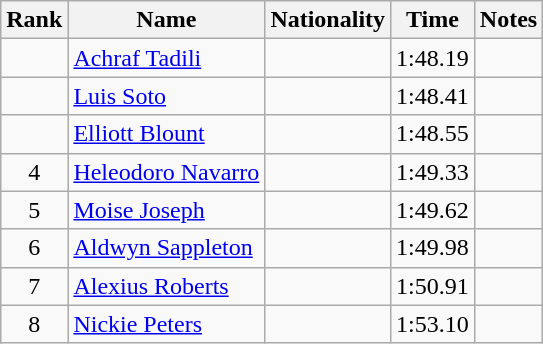<table class="wikitable sortable" style="text-align:center">
<tr>
<th>Rank</th>
<th>Name</th>
<th>Nationality</th>
<th>Time</th>
<th>Notes</th>
</tr>
<tr>
<td align=center></td>
<td align=left><a href='#'>Achraf Tadili</a></td>
<td align=left></td>
<td>1:48.19</td>
<td></td>
</tr>
<tr>
<td align=center></td>
<td align=left><a href='#'>Luis Soto</a></td>
<td align=left></td>
<td>1:48.41</td>
<td></td>
</tr>
<tr>
<td align=center></td>
<td align=left><a href='#'>Elliott Blount</a></td>
<td align=left></td>
<td>1:48.55</td>
<td></td>
</tr>
<tr>
<td align=center>4</td>
<td align=left><a href='#'>Heleodoro Navarro</a></td>
<td align=left></td>
<td>1:49.33</td>
<td></td>
</tr>
<tr>
<td align=center>5</td>
<td align=left><a href='#'>Moise Joseph</a></td>
<td align=left></td>
<td>1:49.62</td>
<td></td>
</tr>
<tr>
<td align=center>6</td>
<td align=left><a href='#'>Aldwyn Sappleton</a></td>
<td align=left></td>
<td>1:49.98</td>
<td></td>
</tr>
<tr>
<td align=center>7</td>
<td align=left><a href='#'>Alexius Roberts</a></td>
<td align=left></td>
<td>1:50.91</td>
<td></td>
</tr>
<tr>
<td align=center>8</td>
<td align=left><a href='#'>Nickie Peters</a></td>
<td align=left></td>
<td>1:53.10</td>
<td></td>
</tr>
</table>
